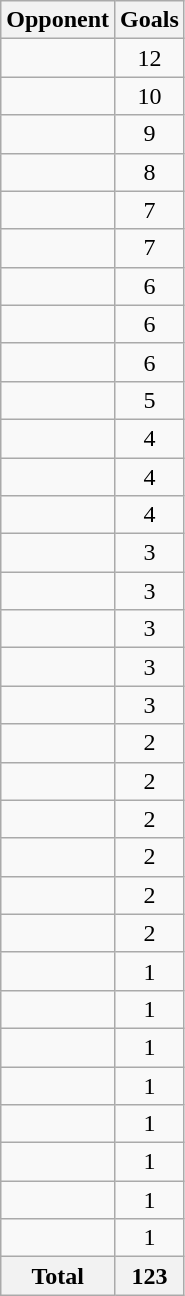<table class="wikitable sortable">
<tr>
<th>Opponent</th>
<th>Goals</th>
</tr>
<tr>
<td></td>
<td style="text-align:center">12</td>
</tr>
<tr>
<td></td>
<td style="text-align:center">10</td>
</tr>
<tr>
<td></td>
<td style="text-align:center">9</td>
</tr>
<tr>
<td></td>
<td style="text-align:center">8</td>
</tr>
<tr>
<td></td>
<td style="text-align:center">7</td>
</tr>
<tr>
<td></td>
<td style="text-align:center">7</td>
</tr>
<tr>
<td></td>
<td style="text-align:center">6</td>
</tr>
<tr>
<td></td>
<td style="text-align:center">6</td>
</tr>
<tr>
<td></td>
<td style="text-align:center">6</td>
</tr>
<tr>
<td></td>
<td style="text-align:center">5</td>
</tr>
<tr>
<td></td>
<td style="text-align:center">4</td>
</tr>
<tr>
<td></td>
<td style="text-align:center">4</td>
</tr>
<tr>
<td></td>
<td style="text-align:center">4</td>
</tr>
<tr>
<td></td>
<td style="text-align:center">3</td>
</tr>
<tr>
<td></td>
<td style="text-align:center">3</td>
</tr>
<tr>
<td></td>
<td style="text-align:center">3</td>
</tr>
<tr>
<td></td>
<td style="text-align:center">3</td>
</tr>
<tr>
<td></td>
<td style="text-align:center">3</td>
</tr>
<tr>
<td></td>
<td style="text-align:center">2</td>
</tr>
<tr>
<td></td>
<td style="text-align:center">2</td>
</tr>
<tr>
<td></td>
<td style="text-align:center">2</td>
</tr>
<tr>
<td></td>
<td style="text-align:center">2</td>
</tr>
<tr>
<td></td>
<td style="text-align:center">2</td>
</tr>
<tr>
<td></td>
<td style="text-align:center">2</td>
</tr>
<tr>
<td></td>
<td style="text-align:center">1</td>
</tr>
<tr>
<td></td>
<td style="text-align:center">1</td>
</tr>
<tr>
<td></td>
<td style="text-align:center">1</td>
</tr>
<tr>
<td></td>
<td style="text-align:center">1</td>
</tr>
<tr>
<td></td>
<td style="text-align:center">1</td>
</tr>
<tr>
<td></td>
<td style="text-align:center">1</td>
</tr>
<tr>
<td></td>
<td style="text-align:center">1</td>
</tr>
<tr>
<td></td>
<td style="text-align:center">1</td>
</tr>
<tr>
<th scope=row>Total</th>
<th>123</th>
</tr>
</table>
